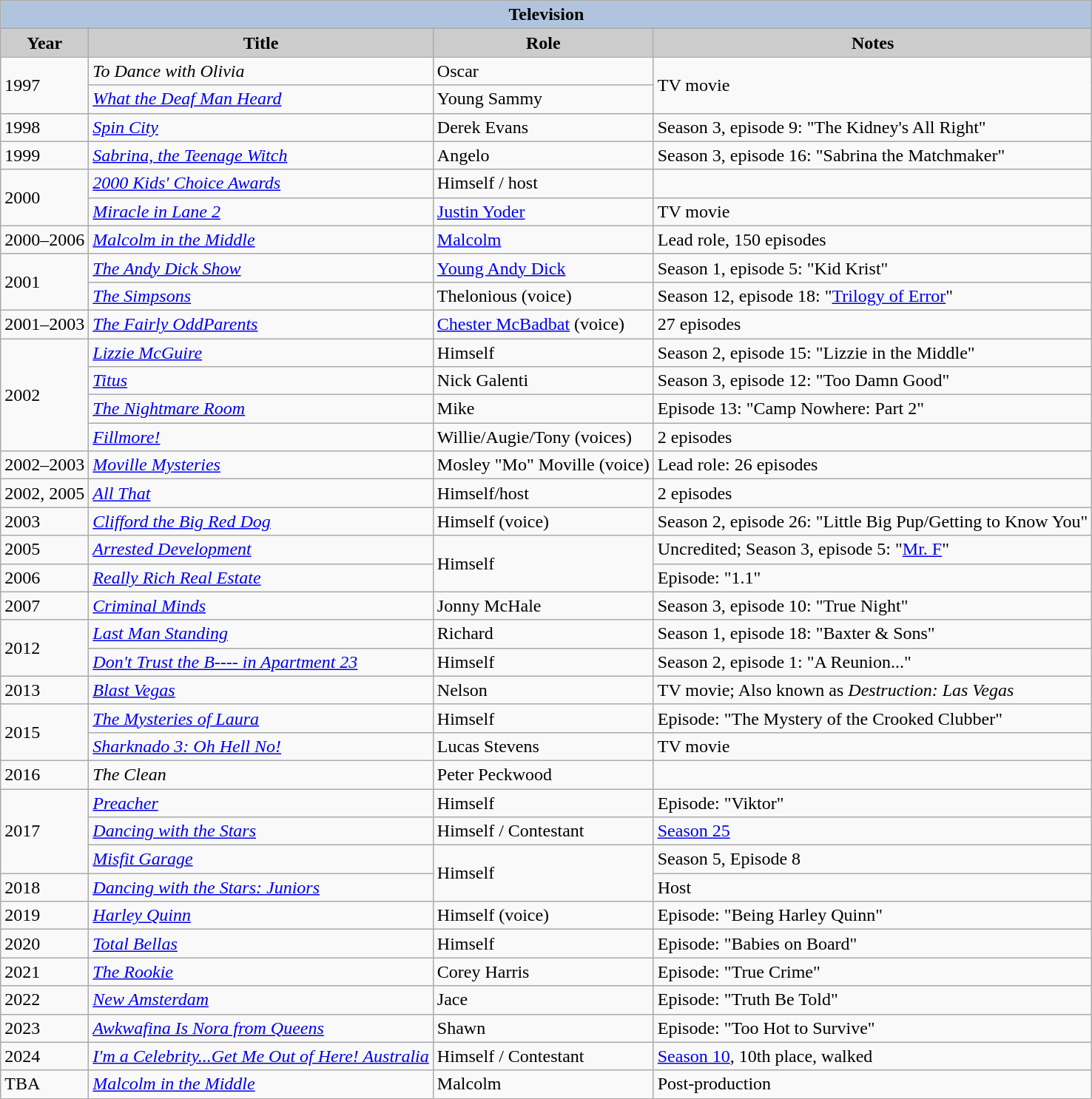<table class="wikitable">
<tr>
<th colspan=4 style="background:#B0C4DE;">Television</th>
</tr>
<tr>
<th style="background: #CCCCCC;">Year</th>
<th style="background: #CCCCCC;">Title</th>
<th style="background: #CCCCCC;">Role</th>
<th style="background: #CCCCCC;">Notes</th>
</tr>
<tr>
<td rowspan="2">1997</td>
<td><em>To Dance with Olivia</em></td>
<td>Oscar</td>
<td rowspan="2">TV movie</td>
</tr>
<tr>
<td><em><a href='#'>What the Deaf Man Heard</a></em></td>
<td>Young Sammy</td>
</tr>
<tr>
<td>1998</td>
<td><em><a href='#'>Spin City</a></em></td>
<td>Derek Evans</td>
<td>Season 3, episode 9: "The Kidney's All Right"</td>
</tr>
<tr>
<td>1999</td>
<td><em><a href='#'>Sabrina, the Teenage Witch</a></em></td>
<td>Angelo</td>
<td>Season 3, episode 16: "Sabrina the Matchmaker"</td>
</tr>
<tr>
<td rowspan=2>2000</td>
<td><em><a href='#'>2000 Kids' Choice Awards</a></em></td>
<td>Himself / host</td>
<td></td>
</tr>
<tr>
<td><em><a href='#'>Miracle in Lane 2</a></em></td>
<td><a href='#'>Justin Yoder</a></td>
<td>TV movie</td>
</tr>
<tr>
<td>2000–2006</td>
<td><em><a href='#'>Malcolm in the Middle</a></em></td>
<td><a href='#'>Malcolm</a></td>
<td>Lead role, 150 episodes</td>
</tr>
<tr>
<td rowspan="2">2001</td>
<td><em><a href='#'>The Andy Dick Show</a></em></td>
<td><a href='#'>Young Andy Dick</a></td>
<td>Season 1, episode 5: "Kid Krist"</td>
</tr>
<tr>
<td><em><a href='#'>The Simpsons</a></em></td>
<td>Thelonious (voice)</td>
<td>Season 12, episode 18: "<a href='#'>Trilogy of Error</a>"</td>
</tr>
<tr>
<td>2001–2003</td>
<td><em><a href='#'>The Fairly OddParents</a></em></td>
<td><a href='#'>Chester McBadbat</a> (voice)</td>
<td>27 episodes</td>
</tr>
<tr>
<td rowspan="4">2002</td>
<td><em><a href='#'>Lizzie McGuire</a></em></td>
<td>Himself</td>
<td>Season 2, episode 15: "Lizzie in the Middle"</td>
</tr>
<tr>
<td><em><a href='#'>Titus</a></em></td>
<td>Nick Galenti</td>
<td>Season 3, episode 12: "Too Damn Good"</td>
</tr>
<tr>
<td><em><a href='#'>The Nightmare Room</a></em></td>
<td>Mike</td>
<td>Episode 13: "Camp Nowhere: Part 2"</td>
</tr>
<tr>
<td><em><a href='#'>Fillmore!</a></em></td>
<td>Willie/Augie/Tony (voices)</td>
<td>2 episodes</td>
</tr>
<tr>
<td>2002–2003</td>
<td><em><a href='#'>Moville Mysteries</a></em></td>
<td>Mosley "Mo" Moville (voice)</td>
<td>Lead role: 26 episodes</td>
</tr>
<tr>
<td>2002, 2005</td>
<td><em><a href='#'>All That</a></em></td>
<td>Himself/host</td>
<td>2 episodes</td>
</tr>
<tr>
<td>2003</td>
<td><em><a href='#'>Clifford the Big Red Dog</a></em></td>
<td>Himself (voice)</td>
<td>Season 2, episode 26: "Little Big Pup/Getting to Know You"</td>
</tr>
<tr>
<td>2005</td>
<td><em><a href='#'>Arrested Development</a></em></td>
<td rowspan="2">Himself</td>
<td>Uncredited; Season 3, episode 5: "<a href='#'>Mr. F</a>"</td>
</tr>
<tr>
<td>2006</td>
<td><em><a href='#'>Really Rich Real Estate</a></em></td>
<td>Episode: "1.1"</td>
</tr>
<tr>
<td>2007</td>
<td><em><a href='#'>Criminal Minds</a></em></td>
<td>Jonny McHale</td>
<td>Season 3, episode 10: "True Night"</td>
</tr>
<tr>
<td rowspan="2">2012</td>
<td><em><a href='#'>Last Man Standing</a></em></td>
<td>Richard</td>
<td>Season 1, episode 18: "Baxter & Sons"</td>
</tr>
<tr>
<td><em><a href='#'>Don't Trust the B---- in Apartment 23</a></em></td>
<td>Himself</td>
<td>Season 2, episode 1: "A Reunion..."</td>
</tr>
<tr>
<td>2013</td>
<td><em><a href='#'>Blast Vegas</a></em></td>
<td>Nelson</td>
<td>TV movie; Also known as <em>Destruction: Las Vegas</em></td>
</tr>
<tr>
<td rowspan="2">2015</td>
<td><em><a href='#'>The Mysteries of Laura</a></em></td>
<td>Himself</td>
<td>Episode: "The Mystery of the Crooked Clubber"</td>
</tr>
<tr>
<td><em><a href='#'>Sharknado 3: Oh Hell No!</a></em></td>
<td>Lucas Stevens</td>
<td>TV movie</td>
</tr>
<tr>
<td>2016</td>
<td><em>The Clean</em></td>
<td>Peter Peckwood</td>
<td></td>
</tr>
<tr>
<td rowspan="3">2017</td>
<td><em><a href='#'>Preacher</a></em></td>
<td>Himself</td>
<td>Episode: "Viktor"</td>
</tr>
<tr>
<td><em><a href='#'>Dancing with the Stars</a></em></td>
<td>Himself / Contestant</td>
<td><a href='#'>Season 25</a></td>
</tr>
<tr>
<td><em><a href='#'>Misfit Garage</a></em></td>
<td rowspan="2">Himself</td>
<td>Season 5, Episode 8</td>
</tr>
<tr>
<td>2018</td>
<td><em><a href='#'>Dancing with the Stars: Juniors</a></em></td>
<td>Host</td>
</tr>
<tr>
<td>2019</td>
<td><em><a href='#'>Harley Quinn</a></em></td>
<td>Himself (voice)</td>
<td>Episode: "Being Harley Quinn"</td>
</tr>
<tr>
<td>2020</td>
<td><em><a href='#'>Total Bellas</a></em></td>
<td>Himself</td>
<td>Episode: "Babies on Board"</td>
</tr>
<tr>
<td>2021</td>
<td><em><a href='#'>The Rookie</a></em></td>
<td>Corey Harris</td>
<td>Episode: "True Crime"</td>
</tr>
<tr>
<td>2022</td>
<td><em><a href='#'>New Amsterdam</a></em></td>
<td>Jace</td>
<td>Episode: "Truth Be Told"</td>
</tr>
<tr>
<td>2023</td>
<td><em><a href='#'>Awkwafina Is Nora from Queens</a></em></td>
<td>Shawn</td>
<td>Episode: "Too Hot to Survive"</td>
</tr>
<tr>
<td>2024</td>
<td><em><a href='#'>I'm a Celebrity...Get Me Out of Here! Australia</a></em></td>
<td>Himself / Contestant</td>
<td><a href='#'>Season 10</a>, 10th place, walked</td>
</tr>
<tr>
<td>TBA</td>
<td><em><a href='#'>Malcolm in the Middle</a></em></td>
<td>Malcolm</td>
<td>Post-production</td>
</tr>
</table>
